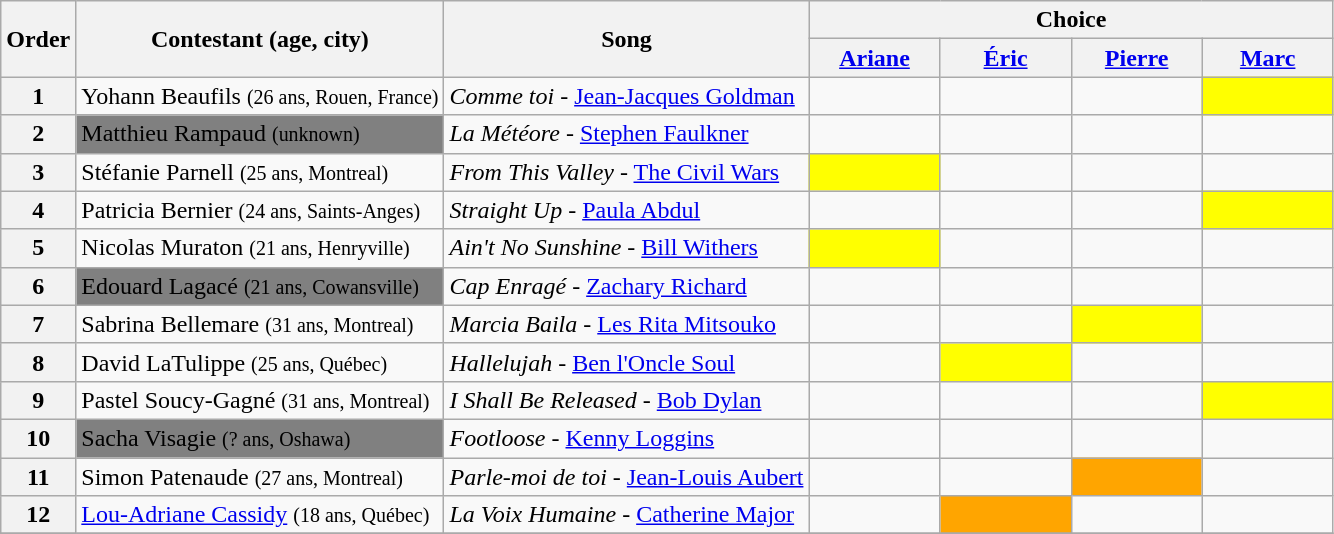<table class="wikitable plainrowheaders" width:90%;">
<tr>
<th scope="col" rowspan="2">Order</th>
<th scope="col" rowspan="2">Contestant (age, city)</th>
<th scope="col" rowspan="2">Song</th>
<th colspan="4">Choice</th>
</tr>
<tr>
<th style="width:5em;"><a href='#'>Ariane</a></th>
<th style="width:5em;"><a href='#'>Éric</a></th>
<th style="width:5em;"><a href='#'>Pierre</a></th>
<th style="width:5em;"><a href='#'>Marc</a></th>
</tr>
<tr>
<th>1</th>
<td>Yohann Beaufils <small>(26 ans, Rouen, France)</small></td>
<td><em>Comme toi</em> - <a href='#'>Jean-Jacques Goldman</a></td>
<td style="background:;text-align:center;"></td>
<td style="background:;text-align:center;"></td>
<td style="background:;text-align:center;"></td>
<td style="background:yellow;text-align:center;"></td>
</tr>
<tr>
<th>2</th>
<td bgcolor="gray">Matthieu Rampaud <small>(unknown)</small></td>
<td><em>La Météore</em> - <a href='#'>Stephen Faulkner</a></td>
<td></td>
<td></td>
<td></td>
<td></td>
</tr>
<tr>
<th>3</th>
<td>Stéfanie Parnell <small>(25 ans, Montreal)</small></td>
<td><em>From This Valley</em> - <a href='#'>The Civil Wars</a></td>
<td style="background:yellow;text-align:center;"></td>
<td style="background:;text-align:center;"></td>
<td></td>
<td></td>
</tr>
<tr>
<th>4</th>
<td>Patricia Bernier <small>(24 ans, Saints-Anges)</small></td>
<td><em>Straight Up</em> - <a href='#'>Paula Abdul</a></td>
<td style="background:;text-align:center;"></td>
<td style="background:;text-align:center;"></td>
<td style="background:;text-align:center;"></td>
<td style="background:yellow;text-align:center;"></td>
</tr>
<tr>
<th>5</th>
<td>Nicolas Muraton <small>(21 ans, Henryville)</small></td>
<td><em>Ain't No Sunshine</em> - <a href='#'>Bill Withers</a></td>
<td style="background:yellow;text-align:center;"></td>
<td style="background:;text-align:center;"></td>
<td style="background:;text-align:center;"></td>
<td></td>
</tr>
<tr>
<th>6</th>
<td bgcolor="gray">Edouard Lagacé <small>(21 ans, Cowansville)</small></td>
<td><em>Cap Enragé</em> - <a href='#'>Zachary Richard</a></td>
<td></td>
<td></td>
<td></td>
<td></td>
</tr>
<tr>
<th>7</th>
<td>Sabrina Bellemare <small>(31 ans, Montreal)</small></td>
<td><em>Marcia Baila</em> - <a href='#'>Les Rita Mitsouko</a></td>
<td></td>
<td style="background:;text-align:center;"></td>
<td style="background:yellow;text-align:center;"></td>
<td></td>
</tr>
<tr>
<th>8</th>
<td>David LaTulippe <small>(25 ans, Québec)</small></td>
<td><em>Hallelujah</em> - <a href='#'>Ben l'Oncle Soul</a></td>
<td></td>
<td style="background:yellow;text-align:center;"></td>
<td style="background:;text-align:center;"></td>
<td style="background:;text-align:center;"></td>
</tr>
<tr>
<th>9</th>
<td>Pastel Soucy-Gagné <small>(31 ans, Montreal)</small></td>
<td><em>I Shall Be Released</em> - <a href='#'>Bob Dylan</a></td>
<td></td>
<td style="background:;text-align:center;"></td>
<td style="background:;text-align:center;"></td>
<td style="background:yellow;text-align:center;"></td>
</tr>
<tr>
<th>10</th>
<td bgcolor="gray">Sacha Visagie <small>(? ans, Oshawa)</small></td>
<td><em>Footloose</em> - <a href='#'>Kenny Loggins</a></td>
<td></td>
<td></td>
<td></td>
<td></td>
</tr>
<tr>
<th>11</th>
<td>Simon Patenaude <small>(27 ans, Montreal)</small></td>
<td><em>Parle-moi de toi</em> - <a href='#'>Jean-Louis Aubert</a></td>
<td></td>
<td></td>
<td style="background:orange;text-align:center;"></td>
<td></td>
</tr>
<tr>
<th>12</th>
<td><a href='#'>Lou-Adriane Cassidy</a> <small>(18 ans, Québec)</small></td>
<td><em>La Voix Humaine</em> - <a href='#'>Catherine Major</a></td>
<td></td>
<td style="background:orange;text-align:center;"></td>
<td></td>
<td></td>
</tr>
<tr>
</tr>
</table>
